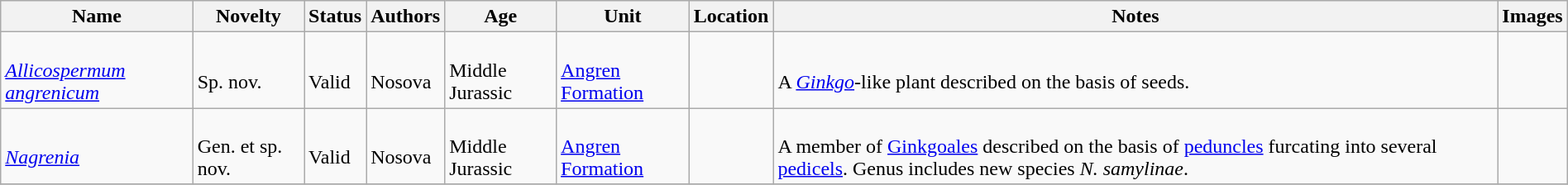<table class="wikitable sortable" align="center" width="100%">
<tr>
<th>Name</th>
<th>Novelty</th>
<th>Status</th>
<th>Authors</th>
<th>Age</th>
<th>Unit</th>
<th>Location</th>
<th>Notes</th>
<th>Images</th>
</tr>
<tr>
<td><br><em><a href='#'>Allicospermum angrenicum</a></em></td>
<td><br>Sp. nov.</td>
<td><br>Valid</td>
<td><br>Nosova</td>
<td><br>Middle Jurassic</td>
<td><br><a href='#'>Angren Formation</a></td>
<td><br></td>
<td><br>A <em><a href='#'>Ginkgo</a></em>-like plant described on the basis of seeds.</td>
<td></td>
</tr>
<tr>
<td><br><em><a href='#'>Nagrenia</a></em></td>
<td><br>Gen. et sp. nov.</td>
<td><br>Valid</td>
<td><br>Nosova</td>
<td><br>Middle Jurassic</td>
<td><br><a href='#'>Angren Formation</a></td>
<td><br></td>
<td><br>A member of <a href='#'>Ginkgoales</a> described on the basis of <a href='#'>peduncles</a> furcating into several <a href='#'>pedicels</a>. Genus includes new species <em>N. samylinae</em>.</td>
<td></td>
</tr>
<tr>
</tr>
</table>
